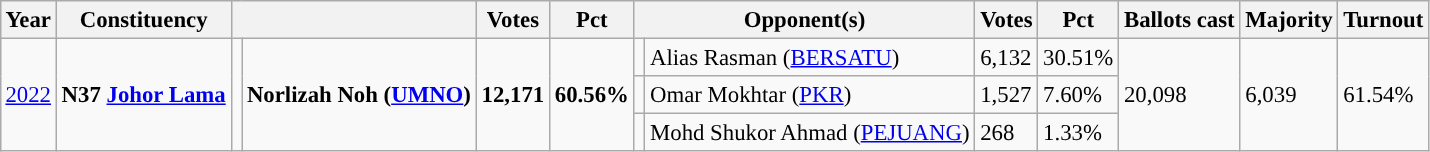<table class="wikitable" style="margin:0.5em ; font-size:95%">
<tr>
<th>Year</th>
<th>Constituency</th>
<th colspan=2></th>
<th>Votes</th>
<th>Pct</th>
<th colspan=2>Opponent(s)</th>
<th>Votes</th>
<th>Pct</th>
<th>Ballots cast</th>
<th>Majority</th>
<th>Turnout</th>
</tr>
<tr>
<td rowspan="3"><a href='#'>2022</a></td>
<td rowspan="3"><strong>N37 <a href='#'>Johor Lama</a></strong></td>
<td rowspan=3 ></td>
<td rowspan="3"><strong>Norlizah Noh (<a href='#'>UMNO</a>)</strong></td>
<td rowspan="3"><strong>12,171</strong></td>
<td rowspan="3"><strong>60.56%</strong></td>
<td></td>
<td>Alias Rasman (<a href='#'>BERSATU</a>)</td>
<td>6,132</td>
<td>30.51%</td>
<td rowspan="3">20,098</td>
<td rowspan="3">6,039</td>
<td rowspan="3">61.54%</td>
</tr>
<tr>
<td></td>
<td>Omar Mokhtar (<a href='#'>PKR</a>)</td>
<td>1,527</td>
<td>7.60%</td>
</tr>
<tr>
<td></td>
<td>Mohd Shukor Ahmad (<a href='#'>PEJUANG</a>)</td>
<td>268</td>
<td>1.33%</td>
</tr>
</table>
